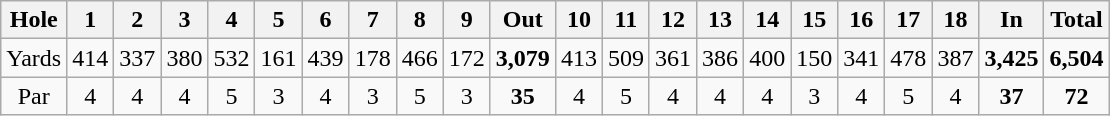<table class="wikitable" style="text-align:center">
<tr>
<th align="left">Hole</th>
<th>1</th>
<th>2</th>
<th>3</th>
<th>4</th>
<th>5</th>
<th>6</th>
<th>7</th>
<th>8</th>
<th>9</th>
<th>Out</th>
<th>10</th>
<th>11</th>
<th>12</th>
<th>13</th>
<th>14</th>
<th>15</th>
<th>16</th>
<th>17</th>
<th>18</th>
<th>In</th>
<th>Total</th>
</tr>
<tr>
<td align="center">Yards</td>
<td>414</td>
<td>337</td>
<td>380</td>
<td>532</td>
<td>161</td>
<td>439</td>
<td>178</td>
<td>466</td>
<td>172</td>
<td><strong>3,079</strong></td>
<td>413</td>
<td>509</td>
<td>361</td>
<td>386</td>
<td>400</td>
<td>150</td>
<td>341</td>
<td>478</td>
<td>387</td>
<td><strong>3,425</strong></td>
<td><strong>6,504</strong></td>
</tr>
<tr>
<td align="center">Par</td>
<td>4</td>
<td>4</td>
<td>4</td>
<td>5</td>
<td>3</td>
<td>4</td>
<td>3</td>
<td>5</td>
<td>3</td>
<td><strong>35</strong></td>
<td>4</td>
<td>5</td>
<td>4</td>
<td>4</td>
<td>4</td>
<td>3</td>
<td>4</td>
<td>5</td>
<td>4</td>
<td><strong>37</strong></td>
<td><strong>72</strong></td>
</tr>
</table>
